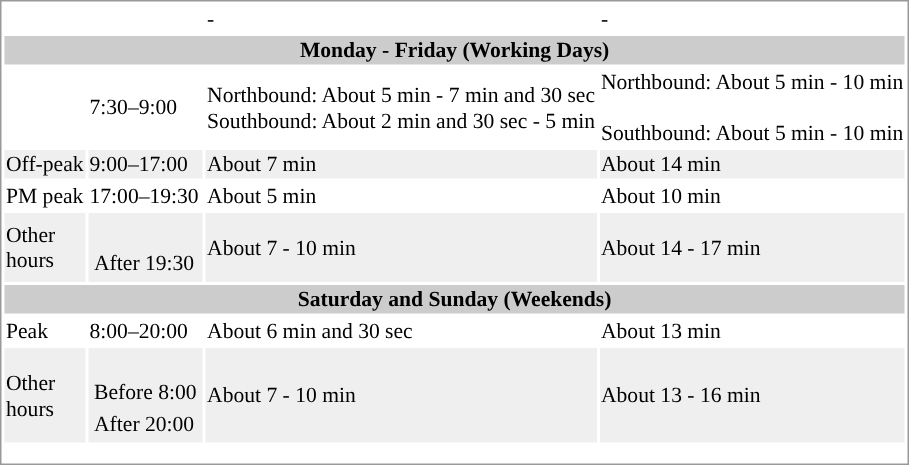<table border=0 style="border:1px solid #999;background-color:white;text-align:left;font-size:90%" class="mw-collapsible">
<tr>
<td colspan=2></td>
<td> - <br> </td>
<td> - <br> </td>
</tr>
<tr bgcolor=#cccccc>
<th colspan=4 align=center>Monday - Friday (Working Days)</th>
</tr>
<tr>
<td></td>
<td>7:30–9:00</td>
<td>Northbound: About 5 min - 7 min and 30 sec<br>Southbound: About 2 min and 30 sec - 5 min</td>
<td>Northbound: About 5 min - 10 min<br><br>Southbound: About 5 min - 10 min</td>
</tr>
<tr bgcolor=#EFEFEF>
<td>Off-peak</td>
<td>9:00–17:00</td>
<td>About 7 min</td>
<td>About 14 min</td>
</tr>
<tr>
<td>PM peak</td>
<td>17:00–19:30</td>
<td>About 5 min</td>
<td>About 10 min</td>
</tr>
<tr bgcolor=#EFEFEF>
<td>Other<br> hours</td>
<td><br><table>
<tr>
<td></td>
</tr>
<tr>
<td>After 19:30</td>
</tr>
</table>
</td>
<td>About 7 - 10 min</td>
<td>About 14 - 17 min</td>
</tr>
<tr bgcolor=#cccccc>
<th colspan=4 align=center>Saturday and Sunday (Weekends)</th>
</tr>
<tr>
<td>Peak</td>
<td>8:00–20:00</td>
<td>About 6 min and 30 sec</td>
<td>About 13 min</td>
</tr>
<tr bgcolor=#EFEFEF>
<td>Other<br> hours</td>
<td><br><table>
<tr>
<td>Before 8:00</td>
</tr>
<tr>
<td>After 20:00</td>
</tr>
</table>
</td>
<td>About 7 - 10 min</td>
<td>About 13 - 16 min</td>
</tr>
<tr style="background:#">
<td colspan = "4"></td>
</tr>
<tr>
<td colspan = "4"></td>
</tr>
<tr style="background:#">
<td colspan = "4"></onlyinclude></td>
</tr>
</table>
